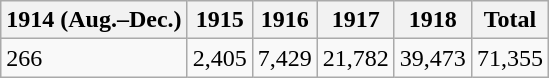<table class="wikitable">
<tr>
<th>1914 (Aug.–Dec.)</th>
<th>1915</th>
<th>1916</th>
<th>1917</th>
<th>1918</th>
<th>Total</th>
</tr>
<tr>
<td>266</td>
<td>2,405</td>
<td>7,429</td>
<td>21,782</td>
<td>39,473</td>
<td>71,355</td>
</tr>
</table>
